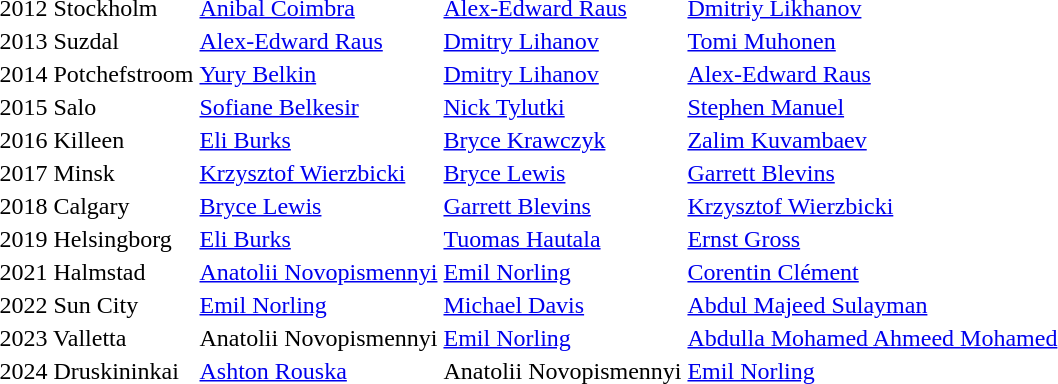<table>
<tr>
<td>2012 Stockholm</td>
<td> <a href='#'>Anibal Coimbra</a></td>
<td> <a href='#'>Alex-Edward Raus</a></td>
<td> <a href='#'>Dmitriy Likhanov</a></td>
</tr>
<tr>
<td>2013 Suzdal</td>
<td> <a href='#'>Alex-Edward Raus</a></td>
<td> <a href='#'>Dmitry Lihanov</a></td>
<td> <a href='#'>Tomi Muhonen</a></td>
</tr>
<tr>
<td>2014 Potchefstroom</td>
<td> <a href='#'>Yury Belkin</a></td>
<td> <a href='#'>Dmitry Lihanov</a></td>
<td> <a href='#'>Alex-Edward Raus</a></td>
</tr>
<tr>
<td>2015 Salo</td>
<td> <a href='#'>Sofiane Belkesir</a></td>
<td> <a href='#'>Nick Tylutki</a></td>
<td> <a href='#'>Stephen Manuel</a></td>
</tr>
<tr>
<td>2016 Killeen</td>
<td> <a href='#'>Eli Burks</a></td>
<td> <a href='#'>Bryce Krawczyk</a></td>
<td> <a href='#'>Zalim Kuvambaev</a></td>
</tr>
<tr>
<td>2017 Minsk</td>
<td> <a href='#'>Krzysztof Wierzbicki</a></td>
<td> <a href='#'>Bryce Lewis</a></td>
<td> <a href='#'>Garrett Blevins</a></td>
</tr>
<tr>
<td>2018 Calgary</td>
<td> <a href='#'>Bryce Lewis</a></td>
<td> <a href='#'>Garrett Blevins</a></td>
<td> <a href='#'>Krzysztof Wierzbicki</a></td>
</tr>
<tr>
<td>2019 Helsingborg</td>
<td> <a href='#'>Eli Burks</a></td>
<td> <a href='#'>Tuomas Hautala</a></td>
<td> <a href='#'>Ernst Gross</a></td>
</tr>
<tr>
<td>2021 Halmstad</td>
<td> <a href='#'>Anatolii Novopismennyi</a></td>
<td> <a href='#'>Emil Norling</a></td>
<td> <a href='#'>Corentin Clément</a></td>
</tr>
<tr>
<td>2022 Sun City</td>
<td> <a href='#'>Emil Norling</a></td>
<td> <a href='#'>Michael Davis</a></td>
<td> <a href='#'>Abdul Majeed Sulayman</a></td>
</tr>
<tr>
<td>2023 Valletta</td>
<td> Anatolii Novopismennyi</td>
<td> <a href='#'>Emil Norling</a></td>
<td> <a href='#'>Abdulla Mohamed Ahmeed Mohamed</a></td>
</tr>
<tr>
<td>2024 Druskininkai</td>
<td> <a href='#'>Ashton Rouska</a></td>
<td> Anatolii Novopismennyi</td>
<td> <a href='#'>Emil Norling</a></td>
</tr>
</table>
